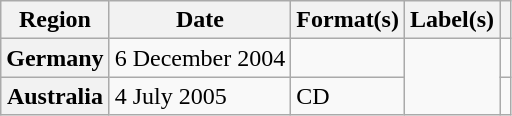<table class="wikitable plainrowheaders">
<tr>
<th scope="col">Region</th>
<th scope="col">Date</th>
<th scope="col">Format(s)</th>
<th scope="col">Label(s)</th>
<th scope="col"></th>
</tr>
<tr>
<th scope="row">Germany</th>
<td>6 December 2004</td>
<td></td>
<td rowspan="2"></td>
<td></td>
</tr>
<tr>
<th scope="row">Australia</th>
<td>4 July 2005</td>
<td>CD</td>
<td></td>
</tr>
</table>
